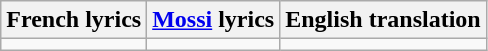<table class="wikitable">
<tr>
<th>French lyrics</th>
<th><a href='#'>Mossi</a> lyrics</th>
<th>English translation</th>
</tr>
<tr style="vertical-align:top; white-space:nowrap;">
<td></td>
<td></td>
<td></td>
</tr>
</table>
